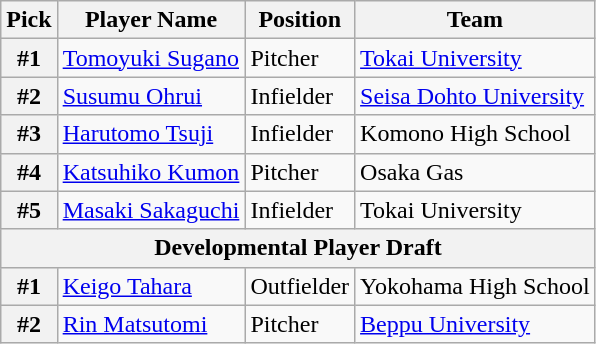<table class="wikitable">
<tr>
<th>Pick</th>
<th>Player Name</th>
<th>Position</th>
<th>Team</th>
</tr>
<tr>
<th>#1</th>
<td><a href='#'>Tomoyuki Sugano</a></td>
<td>Pitcher</td>
<td><a href='#'>Tokai University</a></td>
</tr>
<tr>
<th>#2</th>
<td><a href='#'>Susumu Ohrui</a></td>
<td>Infielder</td>
<td><a href='#'>Seisa Dohto University</a></td>
</tr>
<tr>
<th>#3</th>
<td><a href='#'>Harutomo Tsuji</a></td>
<td>Infielder</td>
<td>Komono High School</td>
</tr>
<tr>
<th>#4</th>
<td><a href='#'>Katsuhiko Kumon</a></td>
<td>Pitcher</td>
<td>Osaka Gas</td>
</tr>
<tr>
<th>#5</th>
<td><a href='#'>Masaki Sakaguchi</a></td>
<td>Infielder</td>
<td>Tokai University</td>
</tr>
<tr>
<th colspan="5">Developmental Player Draft</th>
</tr>
<tr>
<th>#1</th>
<td><a href='#'>Keigo Tahara</a></td>
<td>Outfielder</td>
<td>Yokohama High School</td>
</tr>
<tr>
<th>#2</th>
<td><a href='#'>Rin Matsutomi</a></td>
<td>Pitcher</td>
<td><a href='#'>Beppu University</a></td>
</tr>
</table>
